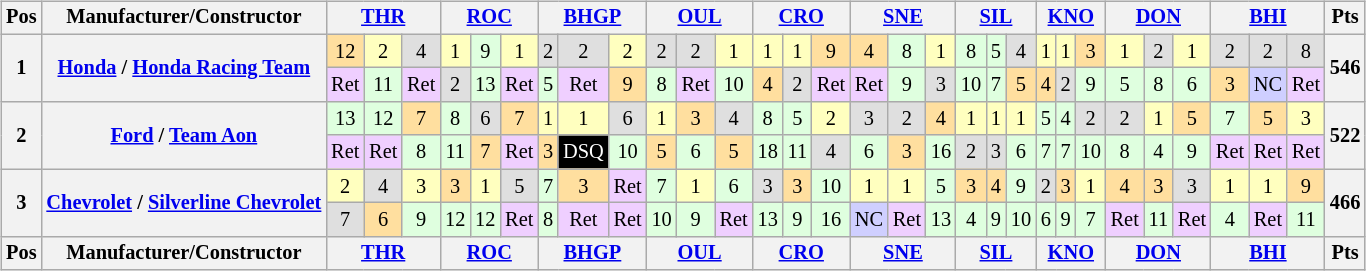<table>
<tr>
<td><br><table class="wikitable" style="font-size: 85%; text-align: center;">
<tr valign="top">
<th valign="middle">Pos</th>
<th valign="middle">Manufacturer/Constructor</th>
<th colspan="3"><a href='#'>THR</a></th>
<th colspan="3"><a href='#'>ROC</a></th>
<th colspan="3"><a href='#'>BHGP</a></th>
<th colspan="3"><a href='#'>OUL</a></th>
<th colspan="3"><a href='#'>CRO</a></th>
<th colspan="3"><a href='#'>SNE</a></th>
<th colspan="3"><a href='#'>SIL</a></th>
<th colspan="3"><a href='#'>KNO</a></th>
<th colspan="3"><a href='#'>DON</a></th>
<th colspan="3"><a href='#'>BHI</a></th>
<th valign=middle>Pts</th>
</tr>
<tr>
<th rowspan=2>1</th>
<th rowspan=2 align=left><a href='#'>Honda</a> / <a href='#'>Honda Racing Team</a></th>
<td style="background:#FFDF9F;">12</td>
<td style="background:#FFFFBF;">2</td>
<td style="background:#DFDFDF;">4</td>
<td style="background:#FFFFBF;">1</td>
<td style="background:#DFFFDF;">9</td>
<td style="background:#FFFFBF;">1</td>
<td style="background:#DFDFDF;">2</td>
<td style="background:#DFDFDF;">2</td>
<td style="background:#FFFFBF;">2</td>
<td style="background:#DFDFDF;">2</td>
<td style="background:#DFDFDF;">2</td>
<td style="background:#FFFFBF;">1</td>
<td style="background:#FFFFBF;">1</td>
<td style="background:#FFFFBF;">1</td>
<td style="background:#FFDF9F;">9</td>
<td style="background:#FFDF9F;">4</td>
<td style="background:#DFFFDF;">8</td>
<td style="background:#FFFFBF;">1</td>
<td style="background:#DFFFDF;">8</td>
<td style="background:#DFFFDF;">5</td>
<td style="background:#DFDFDF;">4</td>
<td style="background:#FFFFBF;">1</td>
<td style="background:#FFFFBF;">1</td>
<td style="background:#FFDF9F;">3</td>
<td style="background:#FFFFBF;">1</td>
<td style="background:#DFDFDF;">2</td>
<td style="background:#FFFFBF;">1</td>
<td style="background:#DFDFDF;">2</td>
<td style="background:#DFDFDF;">2</td>
<td style="background:#DFDFDF;">8</td>
<th rowspan=2>546</th>
</tr>
<tr>
<td style="background:#EFCFFF;">Ret</td>
<td style="background:#DFFFDF;">11</td>
<td style="background:#EFCFFF;">Ret</td>
<td style="background:#DFDFDF;">2</td>
<td style="background:#DFFFDF;">13</td>
<td style="background:#EFCFFF;">Ret</td>
<td style="background:#DFFFDF;">5</td>
<td style="background:#EFCFFF;">Ret</td>
<td style="background:#FFDF9F;">9</td>
<td style="background:#DFFFDF;">8</td>
<td style="background:#EFCFFF;">Ret</td>
<td style="background:#DFFFDF;">10</td>
<td style="background:#FFDF9F;">4</td>
<td style="background:#DFDFDF;">2</td>
<td style="background:#EFCFFF;">Ret</td>
<td style="background:#EFCFFF;">Ret</td>
<td style="background:#DFFFDF;">9</td>
<td style="background:#DFDFDF;">3</td>
<td style="background:#DFFFDF;">10</td>
<td style="background:#DFFFDF;">7</td>
<td style="background:#FFDF9F;">5</td>
<td style="background:#FFDF9F;">4</td>
<td style="background:#DFDFDF;">2</td>
<td style="background:#DFFFDF;">9</td>
<td style="background:#DFFFDF;">5</td>
<td style="background:#DFFFDF;">8</td>
<td style="background:#DFFFDF;">6</td>
<td style="background:#FFDF9F;">3</td>
<td style="background:#CFCFFF;">NC</td>
<td style="background:#EFCFFF;">Ret</td>
</tr>
<tr>
<th rowspan=2>2</th>
<th rowspan=2 align=left><a href='#'>Ford</a> / <a href='#'>Team Aon</a></th>
<td style="background:#DFFFDF;">13</td>
<td style="background:#DFFFDF;">12</td>
<td style="background:#FFDF9F;">7</td>
<td style="background:#DFFFDF;">8</td>
<td style="background:#DFDFDF;">6</td>
<td style="background:#FFDF9F;">7</td>
<td style="background:#FFFFBF;">1</td>
<td style="background:#FFFFBF;">1</td>
<td style="background:#DFDFDF;">6</td>
<td style="background:#FFFFBF;">1</td>
<td style="background:#FFDF9F;">3</td>
<td style="background:#DFDFDF;">4</td>
<td style="background:#DFFFDF;">8</td>
<td style="background:#DFFFDF;">5</td>
<td style="background:#FFFFBF;">2</td>
<td style="background:#DFDFDF;">3</td>
<td style="background:#DFDFDF;">2</td>
<td style="background:#FFDF9F;">4</td>
<td style="background:#FFFFBF;">1</td>
<td style="background:#FFFFBF;">1</td>
<td style="background:#FFFFBF;">1</td>
<td style="background:#DFFFDF;">5</td>
<td style="background:#DFFFDF;">4</td>
<td style="background:#DFDFDF;">2</td>
<td style="background:#DFDFDF;">2</td>
<td style="background:#FFFFBF;">1</td>
<td style="background:#FFDF9F;">5</td>
<td style="background:#DFFFDF;">7</td>
<td style="background:#FFDF9F;">5</td>
<td style="background:#FFFFBF;">3</td>
<th rowspan=2>522</th>
</tr>
<tr>
<td style="background:#EFCFFF;">Ret</td>
<td style="background:#EFCFFF;">Ret</td>
<td style="background:#DFFFDF;">8</td>
<td style="background:#DFFFDF;">11</td>
<td style="background:#FFDF9F;">7</td>
<td style="background:#EFCFFF;">Ret</td>
<td style="background:#FFDF9F;">3</td>
<td style="background:black; color:white;">DSQ</td>
<td style="background:#DFFFDF;">10</td>
<td style="background:#FFDF9F;">5</td>
<td style="background:#DFFFDF;">6</td>
<td style="background:#FFDF9F;">5</td>
<td style="background:#DFFFDF;">18</td>
<td style="background:#DFFFDF;">11</td>
<td style="background:#DFDFDF;">4</td>
<td style="background:#DFFFDF;">6</td>
<td style="background:#FFDF9F;">3</td>
<td style="background:#DFFFDF;">16</td>
<td style="background:#DFDFDF;">2</td>
<td style="background:#DFDFDF;">3</td>
<td style="background:#DFFFDF;">6</td>
<td style="background:#DFFFDF;">7</td>
<td style="background:#DFFFDF;">7</td>
<td style="background:#DFFFDF;">10</td>
<td style="background:#DFFFDF;">8</td>
<td style="background:#DFFFDF;">4</td>
<td style="background:#DFFFDF;">9</td>
<td style="background:#EFCFFF;">Ret</td>
<td style="background:#EFCFFF;">Ret</td>
<td style="background:#EFCFFF;">Ret</td>
</tr>
<tr>
<th rowspan=2>3</th>
<th rowspan=2 align=left nowrap><a href='#'>Chevrolet</a> / <a href='#'>Silverline Chevrolet</a></th>
<td style="background:#FFFFBF;">2</td>
<td style="background:#DFDFDF;">4</td>
<td style="background:#FFFFBF;">3</td>
<td style="background:#FFDF9F;">3</td>
<td style="background:#FFFFBF;">1</td>
<td style="background:#DFDFDF;">5</td>
<td style="background:#DFFFDF;">7</td>
<td style="background:#FFDF9F;">3</td>
<td style="background:#EFCFFF;">Ret</td>
<td style="background:#DFFFDF;">7</td>
<td style="background:#FFFFBF;">1</td>
<td style="background:#DFFFDF;">6</td>
<td style="background:#DFDFDF;">3</td>
<td style="background:#FFDF9F;">3</td>
<td style="background:#DFFFDF;">10</td>
<td style="background:#FFFFBF;">1</td>
<td style="background:#FFFFBF;">1</td>
<td style="background:#DFFFDF;">5</td>
<td style="background:#FFDF9F;">3</td>
<td style="background:#FFDF9F;">4</td>
<td style="background:#DFFFDF;">9</td>
<td style="background:#DFDFDF;">2</td>
<td style="background:#FFDF9F;">3</td>
<td style="background:#FFFFBF;">1</td>
<td style="background:#FFDF9F;">4</td>
<td style="background:#FFDF9F;">3</td>
<td style="background:#DFDFDF;">3</td>
<td style="background:#FFFFBF;">1</td>
<td style="background:#FFFFBF;">1</td>
<td style="background:#FFDF9F;">9</td>
<th rowspan=2>466</th>
</tr>
<tr>
<td style="background:#DFDFDF;">7</td>
<td style="background:#FFDF9F;">6</td>
<td style="background:#DFFFDF;">9</td>
<td style="background:#DFFFDF;">12</td>
<td style="background:#DFFFDF;">12</td>
<td style="background:#EFCFFF;">Ret</td>
<td style="background:#DFFFDF;">8</td>
<td style="background:#EFCFFF;">Ret</td>
<td style="background:#EFCFFF;">Ret</td>
<td style="background:#DFFFDF;">10</td>
<td style="background:#DFFFDF;">9</td>
<td style="background:#EFCFFF;">Ret</td>
<td style="background:#DFFFDF;">13</td>
<td style="background:#DFFFDF;">9</td>
<td style="background:#DFFFDF;">16</td>
<td style="background:#CFCFFF;">NC</td>
<td style="background:#EFCFFF;">Ret</td>
<td style="background:#DFFFDF;">13</td>
<td style="background:#DFFFDF;">4</td>
<td style="background:#DFFFDF;">9</td>
<td style="background:#DFFFDF;">10</td>
<td style="background:#DFFFDF;">6</td>
<td style="background:#DFFFDF;">9</td>
<td style="background:#DFFFDF;">7</td>
<td style="background:#EFCFFF;">Ret</td>
<td style="background:#DFFFDF;">11</td>
<td style="background:#EFCFFF;">Ret</td>
<td style="background:#DFFFDF;">4</td>
<td style="background:#EFCFFF;">Ret</td>
<td style="background:#DFFFDF;">11</td>
</tr>
<tr valign="top">
<th valign="middle">Pos</th>
<th valign="middle">Manufacturer/Constructor</th>
<th colspan="3"><a href='#'>THR</a></th>
<th colspan="3"><a href='#'>ROC</a></th>
<th colspan="3"><a href='#'>BHGP</a></th>
<th colspan="3"><a href='#'>OUL</a></th>
<th colspan="3"><a href='#'>CRO</a></th>
<th colspan="3"><a href='#'>SNE</a></th>
<th colspan="3"><a href='#'>SIL</a></th>
<th colspan="3"><a href='#'>KNO</a></th>
<th colspan="3"><a href='#'>DON</a></th>
<th colspan="3"><a href='#'>BHI</a></th>
<th valign=middle>Pts</th>
</tr>
</table>
</td>
<td valign="top"></td>
</tr>
</table>
